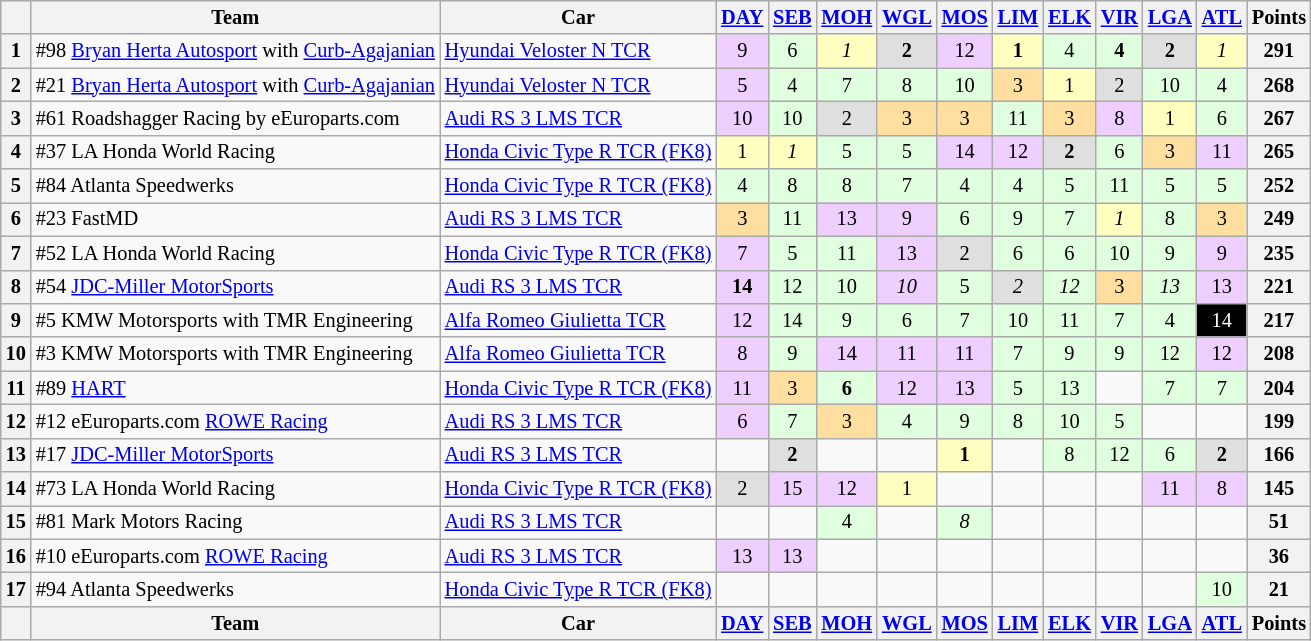<table class="wikitable" style="font-size:85%; text-align:center">
<tr style="background:#f9f9f9; vertical-align:top;">
<th valign=middle></th>
<th valign=middle>Team</th>
<th valign=middle>Car</th>
<th><a href='#'>DAY</a><br></th>
<th><a href='#'>SEB</a><br></th>
<th><a href='#'>MOH</a><br></th>
<th><a href='#'>WGL</a><br></th>
<th><a href='#'>MOS</a><br></th>
<th><a href='#'>LIM</a><br></th>
<th><a href='#'>ELK</a><br></th>
<th><a href='#'>VIR</a><br></th>
<th><a href='#'>LGA</a><br></th>
<th><a href='#'>ATL</a><br></th>
<th valign=middle>Points</th>
</tr>
<tr>
<th>1</th>
<td align=left>#98 <a href='#'>Bryan Herta Autosport</a> with <a href='#'>Curb-Agajanian</a></td>
<td align=left><a href='#'>Hyundai Veloster N TCR</a></td>
<td style="background:#efcfff;">9</td>
<td style="background:#dfffdf;">6</td>
<td style="background:#ffffbf;"><em>1</em></td>
<td style="background:#dfdfdf;"><strong>2</strong></td>
<td style="background:#efcfff;">12</td>
<td style="background:#ffffbf;"><strong>1</strong></td>
<td style="background:#dfffdf;">4</td>
<td style="background:#dfffdf;"><strong>4</strong></td>
<td style="background:#dfdfdf;"><strong>2</strong></td>
<td style="background:#ffffbf;"><em>1</em></td>
<th>291</th>
</tr>
<tr>
<th>2</th>
<td align=left>#21 <a href='#'>Bryan Herta Autosport</a> with <a href='#'>Curb-Agajanian</a></td>
<td align=left><a href='#'>Hyundai Veloster N TCR</a></td>
<td style="background:#efcfff;">5</td>
<td style="background:#dfffdf;">4</td>
<td style="background:#dfffdf;">7</td>
<td style="background:#dfffdf;">8</td>
<td style="background:#dfffdf;">10</td>
<td style="background:#ffdf9f;">3</td>
<td style="background:#ffffbf;">1</td>
<td style="background:#dfdfdf;">2</td>
<td style="background:#dfffdf;">10</td>
<td style="background:#dfffdf;">4</td>
<th>268</th>
</tr>
<tr>
<th>3</th>
<td align=left>#61 Roadshagger Racing by eEuroparts.com</td>
<td align=left><a href='#'>Audi RS 3 LMS TCR</a></td>
<td style="background:#efcfff;">10</td>
<td style="background:#dfffdf;">10</td>
<td style="background:#dfdfdf;">2</td>
<td style="background:#ffdf9f;">3</td>
<td style="background:#ffdf9f;">3</td>
<td style="background:#dfffdf;">11</td>
<td style="background:#ffdf9f;">3</td>
<td style="background:#efcfff;">8</td>
<td style="background:#ffffbf;">1</td>
<td style="background:#dfffdf;">6</td>
<th>267</th>
</tr>
<tr>
<th>4</th>
<td align=left>#37 LA Honda World Racing</td>
<td align=left><a href='#'>Honda Civic Type R TCR (FK8)</a></td>
<td style="background:#ffffbf;">1</td>
<td style="background:#ffffbf;"><em>1</em></td>
<td style="background:#dfffdf;">5</td>
<td style="background:#dfffdf;">5</td>
<td style="background:#efcfff;">14</td>
<td style="background:#efcfff;">12</td>
<td style="background:#dfdfdf;"><strong>2</strong></td>
<td style="background:#dfffdf;">6</td>
<td style="background:#ffdf9f;">3</td>
<td style="background:#efcfff;">11</td>
<th>265</th>
</tr>
<tr>
<th>5</th>
<td align=left>#84 Atlanta Speedwerks</td>
<td align=left><a href='#'>Honda Civic Type R TCR (FK8)</a></td>
<td style="background:#dfffdf;">4</td>
<td style="background:#dfffdf;">8</td>
<td style="background:#dfffdf;">8</td>
<td style="background:#dfffdf;">7</td>
<td style="background:#dfffdf;">4</td>
<td style="background:#dfffdf;">4</td>
<td style="background:#dfffdf;">5</td>
<td style="background:#dfffdf;">11</td>
<td style="background:#dfffdf;">5</td>
<td style="background:#dfffdf;">5</td>
<th>252</th>
</tr>
<tr>
<th>6</th>
<td align=left>#23 FastMD</td>
<td align=left><a href='#'>Audi RS 3 LMS TCR</a></td>
<td style="background:#ffdf9f;">3</td>
<td style="background:#dfffdf;">11</td>
<td style="background:#efcfff;">13</td>
<td style="background:#efcfff;">9</td>
<td style="background:#dfffdf;">6</td>
<td style="background:#dfffdf;">9</td>
<td style="background:#dfffdf;">7</td>
<td style="background:#ffffbf;"><em>1</em></td>
<td style="background:#dfffdf;">8</td>
<td style="background:#ffdf9f;">3</td>
<th>249</th>
</tr>
<tr>
<th>7</th>
<td align=left>#52 LA Honda World Racing</td>
<td align=left><a href='#'>Honda Civic Type R TCR (FK8)</a></td>
<td style="background:#efcfff;">7</td>
<td style="background:#dfffdf;">5</td>
<td style="background:#dfffdf;">11</td>
<td style="background:#efcfff;">13</td>
<td style="background:#dfdfdf;">2</td>
<td style="background:#dfffdf;">6</td>
<td style="background:#dfffdf;">6</td>
<td style="background:#dfffdf;">10</td>
<td style="background:#dfffdf;">9</td>
<td style="background:#efcfff;">9</td>
<th>235</th>
</tr>
<tr>
<th>8</th>
<td align=left>#54 <a href='#'>JDC-Miller MotorSports</a></td>
<td align=left><a href='#'>Audi RS 3 LMS TCR</a></td>
<td style="background:#efcfff;"><strong>14</strong></td>
<td style="background:#dfffdf;">12</td>
<td style="background:#dfffdf;">10</td>
<td style="background:#efcfff;"><em>10</em></td>
<td style="background:#dfffdf;">5</td>
<td style="background:#dfdfdf;"><em>2</em></td>
<td style="background:#dfffdf;"><em>12</em></td>
<td style="background:#ffdf9f;">3</td>
<td style="background:#dfffdf;"><em>13</em></td>
<td style="background:#efcfff;">13</td>
<th>221</th>
</tr>
<tr>
<th>9</th>
<td align=left>#5 KMW Motorsports with TMR Engineering</td>
<td align=left><a href='#'>Alfa Romeo Giulietta TCR</a></td>
<td style="background:#efcfff;">12</td>
<td style="background:#dfffdf;">14</td>
<td style="background:#dfffdf;">9</td>
<td style="background:#dfffdf;">6</td>
<td style="background:#dfffdf;">7</td>
<td style="background:#dfffdf;">10</td>
<td style="background:#dfffdf;">11</td>
<td style="background:#dfffdf;">7</td>
<td style="background:#dfffdf;">4</td>
<td style="background:#000000; color:#ffffff;">14</td>
<th>217</th>
</tr>
<tr>
<th>10</th>
<td align=left>#3 KMW Motorsports with TMR Engineering</td>
<td align=left><a href='#'>Alfa Romeo Giulietta TCR</a></td>
<td style="background:#efcfff;">8</td>
<td style="background:#dfffdf;">9</td>
<td style="background:#efcfff;">14</td>
<td style="background:#efcfff;">11</td>
<td style="background:#efcfff;">11</td>
<td style="background:#dfffdf;">7</td>
<td style="background:#dfffdf;">9</td>
<td style="background:#dfffdf;">9</td>
<td style="background:#dfffdf;">12</td>
<td style="background:#efcfff;">12</td>
<th>208</th>
</tr>
<tr>
<th>11</th>
<td align=left>#89 <a href='#'>HART</a></td>
<td align=left><a href='#'>Honda Civic Type R TCR (FK8)</a></td>
<td style="background:#efcfff;">11</td>
<td style="background:#ffdf9f;">3</td>
<td style="background:#dfffdf;"><strong>6</strong></td>
<td style="background:#efcfff;">12</td>
<td style="background:#efcfff;">13</td>
<td style="background:#dfffdf;">5</td>
<td style="background:#dfffdf;">13</td>
<td></td>
<td style="background:#dfffdf;">7</td>
<td style="background:#dfffdf;">7</td>
<th>204</th>
</tr>
<tr>
<th>12</th>
<td align=left>#12 eEuroparts.com <a href='#'>ROWE Racing</a></td>
<td align=left><a href='#'>Audi RS 3 LMS TCR</a></td>
<td style="background:#efcfff;">6</td>
<td style="background:#dfffdf;">7</td>
<td style="background:#ffdf9f;">3</td>
<td style="background:#dfffdf;">4</td>
<td style="background:#dfffdf;">9</td>
<td style="background:#dfffdf;">8</td>
<td style="background:#dfffdf;">10</td>
<td style="background:#dfffdf;">5</td>
<td></td>
<td></td>
<th>199</th>
</tr>
<tr>
<th>13</th>
<td align=left>#17 <a href='#'>JDC-Miller MotorSports</a></td>
<td align=left><a href='#'>Audi RS 3 LMS TCR</a></td>
<td></td>
<td style="background:#dfdfdf;"><strong>2</strong></td>
<td></td>
<td></td>
<td style="background:#ffffbf;"><strong>1</strong></td>
<td></td>
<td style="background:#dfffdf;">8</td>
<td style="background:#dfffdf;">12</td>
<td style="background:#dfffdf;">6</td>
<td style="background:#dfdfdf;"><strong>2</strong></td>
<th>166</th>
</tr>
<tr>
<th>14</th>
<td align=left>#73 LA Honda World Racing</td>
<td align=left><a href='#'>Honda Civic Type R TCR (FK8)</a></td>
<td style="background:#dfdfdf;">2</td>
<td style="background:#efcfff;">15</td>
<td style="background:#efcfff;">12</td>
<td style="background:#ffffbf;">1</td>
<td></td>
<td></td>
<td></td>
<td></td>
<td style="background:#efcfff;">11</td>
<td style="background:#efcfff;">8</td>
<th>145</th>
</tr>
<tr>
<th>15</th>
<td align=left>#81 Mark Motors Racing</td>
<td align=left><a href='#'>Audi RS 3 LMS TCR</a></td>
<td></td>
<td></td>
<td style="background:#dfffdf;">4</td>
<td></td>
<td style="background:#dfffdf;"><em>8</em></td>
<td></td>
<td></td>
<td></td>
<td></td>
<td></td>
<th>51</th>
</tr>
<tr>
<th>16</th>
<td align=left>#10 eEuroparts.com <a href='#'>ROWE Racing</a></td>
<td align=left><a href='#'>Audi RS 3 LMS TCR</a></td>
<td style="background:#efcfff;">13</td>
<td style="background:#efcfff;">13</td>
<td></td>
<td></td>
<td></td>
<td></td>
<td></td>
<td></td>
<td></td>
<td></td>
<th>36</th>
</tr>
<tr>
<th>17</th>
<td align=left>#94 Atlanta Speedwerks</td>
<td align=left><a href='#'>Honda Civic Type R TCR (FK8)</a></td>
<td></td>
<td></td>
<td></td>
<td></td>
<td></td>
<td></td>
<td></td>
<td></td>
<td></td>
<td style="background:#dfffdf;">10</td>
<th>21</th>
</tr>
<tr valign="top">
<th valign=middle></th>
<th valign=middle>Team</th>
<th valign=middle>Car</th>
<th><a href='#'>DAY</a><br></th>
<th><a href='#'>SEB</a><br></th>
<th><a href='#'>MOH</a><br></th>
<th><a href='#'>WGL</a><br></th>
<th><a href='#'>MOS</a><br></th>
<th><a href='#'>LIM</a><br></th>
<th><a href='#'>ELK</a><br></th>
<th><a href='#'>VIR</a><br></th>
<th><a href='#'>LGA</a><br></th>
<th><a href='#'>ATL</a><br></th>
<th valign=middle>Points</th>
</tr>
</table>
